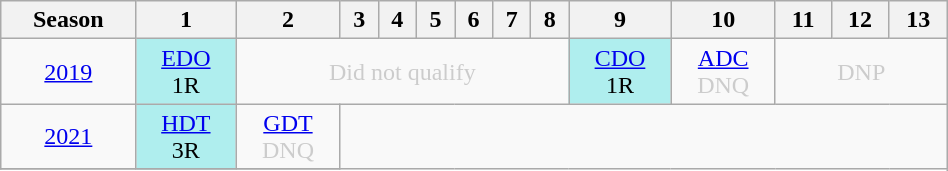<table class="wikitable" style="width:50%; margin:0">
<tr>
<th>Season</th>
<th>1</th>
<th>2</th>
<th>3</th>
<th>4</th>
<th>5</th>
<th>6</th>
<th>7</th>
<th>8</th>
<th>9</th>
<th>10</th>
<th>11</th>
<th>12</th>
<th>13</th>
</tr>
<tr>
<td style="text-align:center;"background:#efefef;"><a href='#'>2019</a></td>
<td style="text-align:center; background:#afeeee;"><a href='#'>EDO</a><br>1R</td>
<td colspan="7" style="text-align:center; color:#ccc;">Did not qualify</td>
<td style="text-align:center; background:#afeeee;"><a href='#'>CDO</a><br>1R</td>
<td style="text-align:center; color:#ccc;"><a href='#'>ADC</a><br>DNQ</td>
<td colspan="3" style="text-align:center; color:#ccc;">DNP</td>
</tr>
<tr>
<td style="text-align:center;"background:#efefef;"><a href='#'>2021</a></td>
<td style="text-align:center; background:#afeeee;"><a href='#'>HDT</a><br>3R</td>
<td style="text-align:center; color:#ccc;"><a href='#'>GDT</a><br>DNQ</td>
</tr>
<tr>
</tr>
</table>
